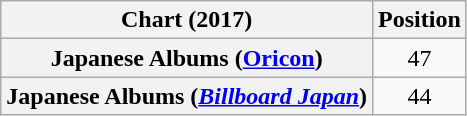<table class="wikitable sortable plainrowheaders">
<tr>
<th scope="col">Chart (2017)</th>
<th scope="col">Position</th>
</tr>
<tr>
<th scope="row">Japanese Albums (<a href='#'>Oricon</a>)</th>
<td align="center">47</td>
</tr>
<tr>
<th scope="row">Japanese Albums (<em><a href='#'>Billboard Japan</a></em>)</th>
<td align="center">44</td>
</tr>
</table>
